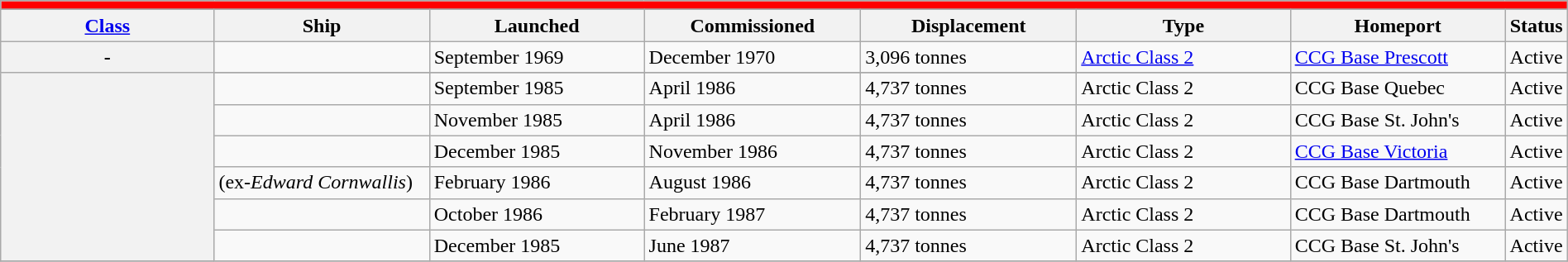<table class="wikitable" style="margin:auto; width:100%;">
<tr>
<th style="align: center; background: #FF0000;" colspan="8"><strong></strong></th>
</tr>
<tr>
</tr>
<tr>
<th style="text-align:center; width:14%;"><a href='#'>Class</a></th>
<th style="text-align:center; width:14%;">Ship</th>
<th style="text-align:center; width:14%;">Launched</th>
<th style="text-align:center; width:14%;">Commissioned</th>
<th style="text-align:center; width:14%;">Displacement</th>
<th style="text-align:center; width:14%;">Type</th>
<th style="text-align:center; width:14%;">Homeport</th>
<th style="text-align:center; width:2%;">Status</th>
</tr>
<tr>
<th rowspan="1">-</th>
<td></td>
<td>September 1969</td>
<td>December 1970</td>
<td>3,096 tonnes</td>
<td><a href='#'>Arctic Class 2</a></td>
<td><a href='#'> CCG Base Prescott</a></td>
<td>Active</td>
</tr>
<tr>
<th rowspan="7"></th>
</tr>
<tr>
<td></td>
<td>September 1985</td>
<td>April 1986</td>
<td>4,737 tonnes</td>
<td>Arctic Class 2</td>
<td>CCG Base Quebec</td>
<td>Active</td>
</tr>
<tr>
<td></td>
<td>November 1985</td>
<td>April 1986</td>
<td>4,737 tonnes</td>
<td>Arctic Class 2</td>
<td>CCG Base St. John's</td>
<td>Active</td>
</tr>
<tr>
<td></td>
<td>December 1985</td>
<td>November 1986</td>
<td>4,737 tonnes</td>
<td>Arctic Class 2</td>
<td><a href='#'> CCG Base Victoria</a></td>
<td>Active</td>
</tr>
<tr>
<td> (ex-<em>Edward Cornwallis</em>)</td>
<td>February 1986</td>
<td>August 1986</td>
<td>4,737 tonnes</td>
<td>Arctic Class 2</td>
<td>CCG Base Dartmouth</td>
<td>Active</td>
</tr>
<tr>
<td></td>
<td>October 1986</td>
<td>February 1987</td>
<td>4,737 tonnes</td>
<td>Arctic Class 2</td>
<td>CCG Base Dartmouth</td>
<td>Active</td>
</tr>
<tr>
<td></td>
<td>December 1985</td>
<td>June 1987</td>
<td>4,737 tonnes</td>
<td>Arctic Class 2</td>
<td>CCG Base St. John's</td>
<td>Active</td>
</tr>
<tr>
</tr>
</table>
